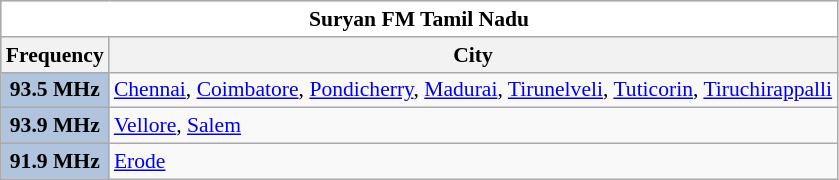<table class="wikitable" style="margin:1em 1em 1em 1em 0; font-size:90%;">
<tr style="background:#ccc; text-align:center;">
<th colspan="2" style="background: White;">Suryan FM Tamil Nadu</th>
</tr>
<tr colspan="2" style="background: LightSteelBlue;">
<th>Frequency</th>
<th>City</th>
</tr>
<tr>
<td rowspan="1" style="background: LightSteelBlue; text-align:center"><strong>93.5 MHz</strong></td>
<td><a href='#'>Chennai</a>, <a href='#'>Coimbatore</a>, <a href='#'>Pondicherry</a>, <a href='#'>Madurai</a>, <a href='#'>Tirunelveli</a>, <a href='#'>Tuticorin</a>, <a href='#'>Tiruchirappalli</a></td>
</tr>
<tr>
<td rowspan="1" style="background: LightSteelBlue; text-align:center"><strong>93.9 MHz</strong></td>
<td><a href='#'>Vellore</a>, <a href='#'>Salem</a></td>
</tr>
<tr>
<td rowspan="1" style="background: LightSteelBlue; text-align:center"><strong>91.9 MHz</strong></td>
<td><a href='#'>Erode</a></td>
</tr>
</table>
